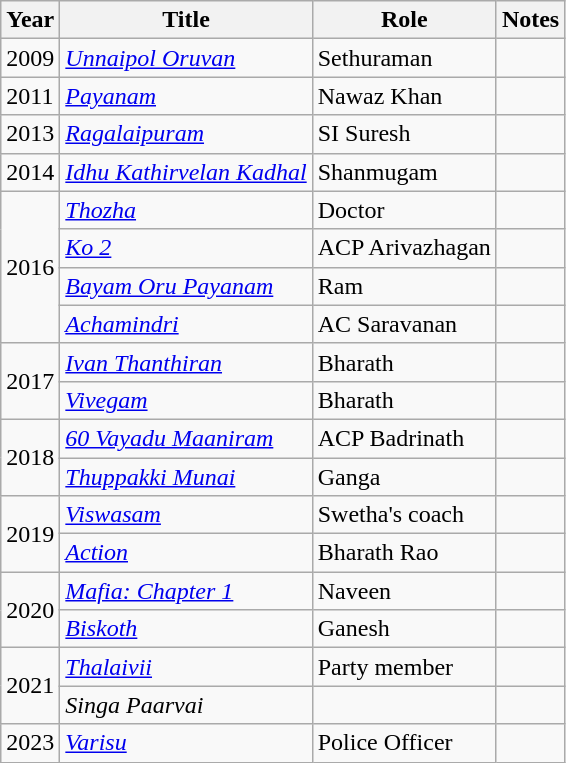<table class="wikitable sortable">
<tr>
<th>Year</th>
<th>Title</th>
<th>Role</th>
<th>Notes</th>
</tr>
<tr>
<td>2009</td>
<td><em><a href='#'>Unnaipol Oruvan</a></em></td>
<td>Sethuraman</td>
<td></td>
</tr>
<tr>
<td>2011</td>
<td><em><a href='#'>Payanam</a></em></td>
<td>Nawaz Khan</td>
<td></td>
</tr>
<tr>
<td>2013</td>
<td><em><a href='#'>Ragalaipuram</a></em></td>
<td>SI Suresh</td>
<td></td>
</tr>
<tr>
<td>2014</td>
<td><em><a href='#'>Idhu Kathirvelan Kadhal</a></em></td>
<td>Shanmugam</td>
<td></td>
</tr>
<tr>
<td rowspan="4">2016</td>
<td><em><a href='#'>Thozha</a></em></td>
<td>Doctor</td>
<td></td>
</tr>
<tr>
<td><em><a href='#'>Ko 2</a></em></td>
<td>ACP Arivazhagan</td>
<td></td>
</tr>
<tr>
<td><em><a href='#'>Bayam Oru Payanam</a></em></td>
<td>Ram</td>
<td></td>
</tr>
<tr>
<td><em><a href='#'>Achamindri</a></em></td>
<td>AC Saravanan</td>
<td></td>
</tr>
<tr>
<td rowspan="2">2017</td>
<td><em><a href='#'>Ivan Thanthiran</a></em></td>
<td>Bharath</td>
<td></td>
</tr>
<tr>
<td><em><a href='#'>Vivegam</a></em></td>
<td>Bharath</td>
<td></td>
</tr>
<tr>
<td rowspan="2">2018</td>
<td><em><a href='#'>60 Vayadu Maaniram</a></em></td>
<td>ACP Badrinath</td>
<td></td>
</tr>
<tr>
<td><em><a href='#'>Thuppakki Munai</a></em></td>
<td>Ganga</td>
<td></td>
</tr>
<tr>
<td rowspan="2">2019</td>
<td><em><a href='#'>Viswasam</a></em></td>
<td>Swetha's coach</td>
<td></td>
</tr>
<tr>
<td><em><a href='#'>Action</a></em></td>
<td>Bharath Rao</td>
<td></td>
</tr>
<tr>
<td rowspan="2">2020</td>
<td><em><a href='#'>Mafia: Chapter 1</a></em></td>
<td>Naveen</td>
<td></td>
</tr>
<tr>
<td><em><a href='#'>Biskoth</a></em></td>
<td>Ganesh</td>
<td></td>
</tr>
<tr>
<td rowspan="2">2021</td>
<td><em><a href='#'>Thalaivii</a></em></td>
<td>Party member</td>
<td></td>
</tr>
<tr>
<td><em>Singa Paarvai</em></td>
<td></td>
<td></td>
</tr>
<tr>
<td>2023</td>
<td><em><a href='#'>Varisu</a></em></td>
<td>Police Officer</td>
<td></td>
</tr>
</table>
